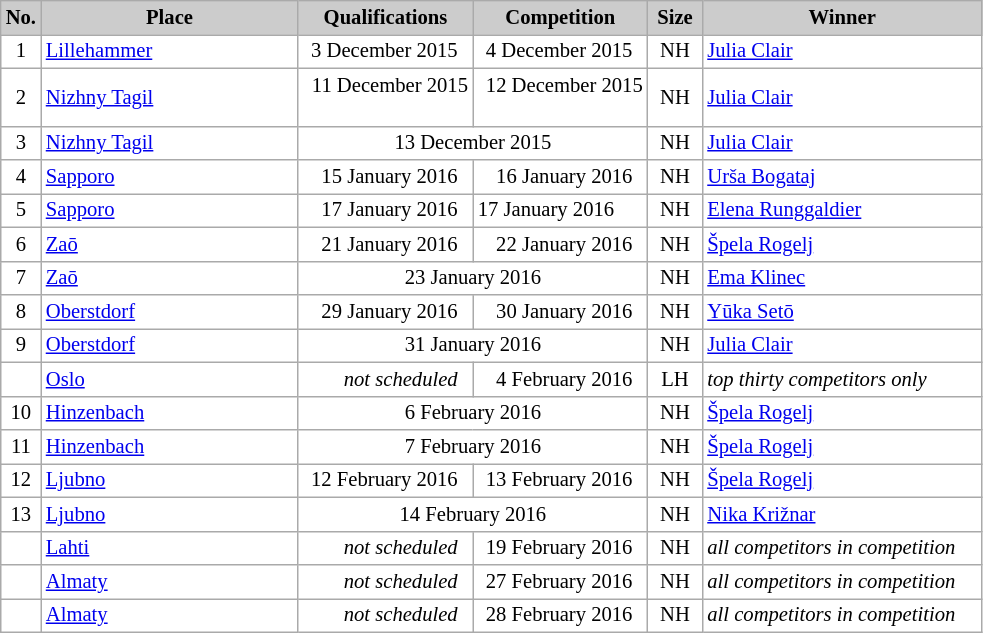<table class="wikitable plainrowheaders" style="background:#fff; font-size:86%; line-height:16px; border:grey solid 1px; border-collapse:collapse;">
<tr style="background:#ccc; text-align:center;">
<th style="background-color: #ccc;" width=20>No.</th>
<th style="background-color: #ccc;" width=165>Place</th>
<th style="background-color: #ccc;" width=110>Qualifications</th>
<th style="background-color: #ccc;" width=110>Competition</th>
<th style="background-color: #ccc;" width=30>Size</th>
<th style="background-color: #ccc;" width=180>Winner</th>
</tr>
<tr>
<td align=center>1</td>
<td> <a href='#'>Lillehammer</a></td>
<td align=right>3 December 2015  </td>
<td align=right>4 December 2015  </td>
<td align=center>NH</td>
<td> <a href='#'>Julia Clair</a></td>
</tr>
<tr>
<td align=center>2</td>
<td> <a href='#'>Nizhny Tagil</a></td>
<td align=right>11 December 2015  </td>
<td align=right>12 December 2015  </td>
<td align=center>NH</td>
<td> <a href='#'>Julia Clair</a></td>
</tr>
<tr>
<td align=center>3</td>
<td> <a href='#'>Nizhny Tagil</a></td>
<td align=center colspan=2>13 December 2015</td>
<td align=center>NH</td>
<td> <a href='#'>Julia Clair</a></td>
</tr>
<tr>
<td align=center>4</td>
<td> <a href='#'>Sapporo</a></td>
<td align=right>15 January 2016  </td>
<td align=right>16 January 2016  </td>
<td align=center>NH</td>
<td> <a href='#'>Urša Bogataj</a></td>
</tr>
<tr>
<td align=center>5</td>
<td> <a href='#'>Sapporo</a></td>
<td align=right>17 January 2016  </td>
<td>17 January 2016</td>
<td align=center>NH</td>
<td> <a href='#'>Elena Runggaldier</a></td>
</tr>
<tr>
<td align=center>6</td>
<td> <a href='#'>Zaō</a></td>
<td align=right>21 January 2016  </td>
<td align=right>22 January 2016  </td>
<td align=center>NH</td>
<td> <a href='#'>Špela Rogelj</a></td>
</tr>
<tr>
<td align=center>7</td>
<td> <a href='#'>Zaō</a></td>
<td align=center colspan=2>23 January 2016</td>
<td align=center>NH</td>
<td> <a href='#'>Ema Klinec</a></td>
</tr>
<tr>
<td align=center>8</td>
<td> <a href='#'>Oberstdorf</a></td>
<td align=right>29 January 2016  </td>
<td align=right>30 January 2016  </td>
<td align=center>NH</td>
<td> <a href='#'>Yūka Setō</a></td>
</tr>
<tr>
<td align=center>9</td>
<td> <a href='#'>Oberstdorf</a></td>
<td align=center colspan=2>31 January 2016</td>
<td align=center>NH</td>
<td> <a href='#'>Julia Clair</a></td>
</tr>
<tr>
<td align=center></td>
<td> <a href='#'>Oslo</a></td>
<td align=right><em>not scheduled</em>  </td>
<td align=right>4 February 2016  </td>
<td align=center>LH</td>
<td><em>top thirty competitors only</em></td>
</tr>
<tr>
<td align=center>10</td>
<td> <a href='#'>Hinzenbach</a></td>
<td align=center colspan=2>6 February 2016</td>
<td align=center>NH</td>
<td> <a href='#'>Špela Rogelj</a></td>
</tr>
<tr>
<td align=center>11</td>
<td> <a href='#'>Hinzenbach</a></td>
<td align=center colspan=2>7 February 2016</td>
<td align=center>NH</td>
<td> <a href='#'>Špela Rogelj</a></td>
</tr>
<tr>
<td align=center>12</td>
<td> <a href='#'>Ljubno</a></td>
<td align=right>12 February 2016  </td>
<td align=right>13 February 2016  </td>
<td align=center>NH</td>
<td> <a href='#'>Špela Rogelj</a></td>
</tr>
<tr>
<td align=center>13</td>
<td> <a href='#'>Ljubno</a></td>
<td align=center colspan=2>14 February 2016</td>
<td align=center>NH</td>
<td> <a href='#'>Nika Križnar</a></td>
</tr>
<tr>
<td align=center></td>
<td> <a href='#'>Lahti</a></td>
<td align=right><em>not scheduled</em>  </td>
<td align=right>19 February 2016  </td>
<td align=center>NH</td>
<td><em>all competitors in competition</em></td>
</tr>
<tr>
<td align=center></td>
<td> <a href='#'>Almaty</a></td>
<td align=right><em>not scheduled</em>  </td>
<td align=right>27 February 2016  </td>
<td align=center>NH</td>
<td><em>all competitors in competition</em></td>
</tr>
<tr>
<td align=center></td>
<td> <a href='#'>Almaty</a></td>
<td align=right><em>not scheduled</em>  </td>
<td align=right>28 February 2016  </td>
<td align=center>NH</td>
<td><em>all competitors in competition</em></td>
</tr>
</table>
